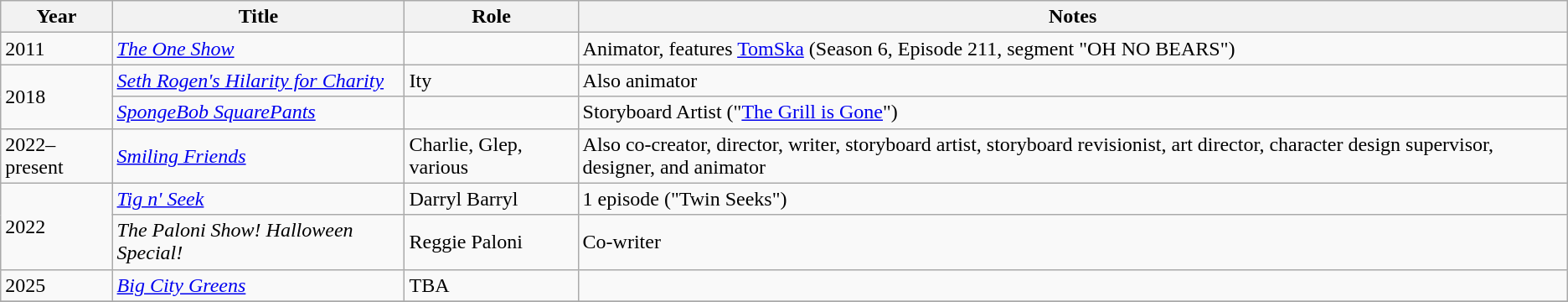<table class="wikitable">
<tr>
<th>Year</th>
<th>Title</th>
<th>Role</th>
<th>Notes</th>
</tr>
<tr>
<td>2011</td>
<td><em><a href='#'>The One Show</a></em></td>
<td></td>
<td>Animator, features <a href='#'>TomSka</a> (Season 6, Episode 211, segment "OH NO BEARS")</td>
</tr>
<tr>
<td rowspan="2">2018</td>
<td><em><a href='#'>Seth Rogen's Hilarity for Charity</a></em></td>
<td>Ity</td>
<td>Also animator</td>
</tr>
<tr>
<td><em><a href='#'>SpongeBob SquarePants</a></em></td>
<td></td>
<td>Storyboard Artist ("<a href='#'>The Grill is Gone</a>")</td>
</tr>
<tr>
<td>2022–present</td>
<td><em><a href='#'>Smiling Friends</a></em></td>
<td>Charlie, Glep, various</td>
<td>Also co-creator, director, writer, storyboard artist, storyboard revisionist, art director, character design supervisor, designer, and animator</td>
</tr>
<tr>
<td rowspan="2">2022</td>
<td><em><a href='#'>Tig n' Seek</a></em></td>
<td>Darryl Barryl</td>
<td>1 episode ("Twin Seeks")</td>
</tr>
<tr>
<td><em>The Paloni Show! Halloween Special!</em></td>
<td>Reggie Paloni</td>
<td>Co-writer</td>
</tr>
<tr>
<td>2025</td>
<td><em><a href='#'>Big City Greens</a></em></td>
<td>TBA</td>
<td></td>
</tr>
<tr>
</tr>
</table>
